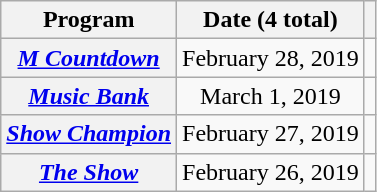<table class="wikitable sortable plainrowheaders">
<tr>
<th scope="col">Program </th>
<th scope="col">Date (4 total)</th>
<th scope="col" class="unsortable"></th>
</tr>
<tr>
<th scope="row"><em><a href='#'>M Countdown</a></em></th>
<td style="text-align:center">February 28, 2019</td>
<td style="text-align:center"></td>
</tr>
<tr>
<th scope="row"><em><a href='#'>Music Bank</a></em></th>
<td style="text-align:center">March 1, 2019</td>
<td style="text-align:center"></td>
</tr>
<tr>
<th scope="row"><em><a href='#'>Show Champion</a></em></th>
<td style="text-align:center">February 27, 2019</td>
<td style="text-align:center"></td>
</tr>
<tr>
<th scope="row"><em><a href='#'>The Show</a></em></th>
<td style="text-align:center">February 26, 2019</td>
<td style="text-align:center"></td>
</tr>
</table>
